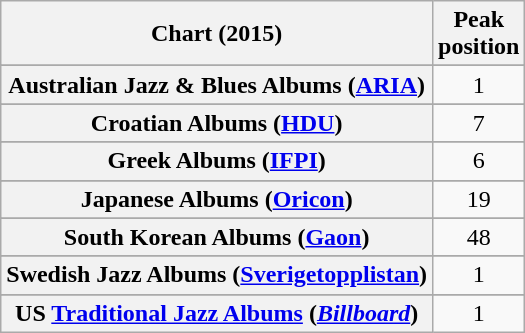<table class="wikitable sortable plainrowheaders" style="text-align:center">
<tr>
<th scope="col">Chart (2015)</th>
<th scope="col">Peak<br>position</th>
</tr>
<tr>
</tr>
<tr>
<th scope="row">Australian Jazz & Blues Albums (<a href='#'>ARIA</a>)</th>
<td>1</td>
</tr>
<tr>
</tr>
<tr>
</tr>
<tr>
</tr>
<tr>
</tr>
<tr>
<th scope="row">Croatian Albums (<a href='#'>HDU</a>)</th>
<td>7</td>
</tr>
<tr>
</tr>
<tr>
</tr>
<tr>
</tr>
<tr>
</tr>
<tr>
</tr>
<tr>
<th scope="row">Greek Albums (<a href='#'>IFPI</a>)</th>
<td>6</td>
</tr>
<tr>
</tr>
<tr>
</tr>
<tr>
</tr>
<tr>
<th scope="row">Japanese Albums (<a href='#'>Oricon</a>)</th>
<td>19</td>
</tr>
<tr>
</tr>
<tr>
</tr>
<tr>
</tr>
<tr>
</tr>
<tr>
</tr>
<tr>
<th scope="row">South Korean Albums (<a href='#'>Gaon</a>)</th>
<td>48</td>
</tr>
<tr>
</tr>
<tr>
</tr>
<tr>
<th scope="row">Swedish Jazz Albums (<a href='#'>Sverigetopplistan</a>)</th>
<td>1</td>
</tr>
<tr>
</tr>
<tr>
</tr>
<tr>
</tr>
<tr>
</tr>
<tr>
<th scope="row">US <a href='#'>Traditional Jazz Albums</a> (<em><a href='#'>Billboard</a></em>)</th>
<td>1</td>
</tr>
</table>
